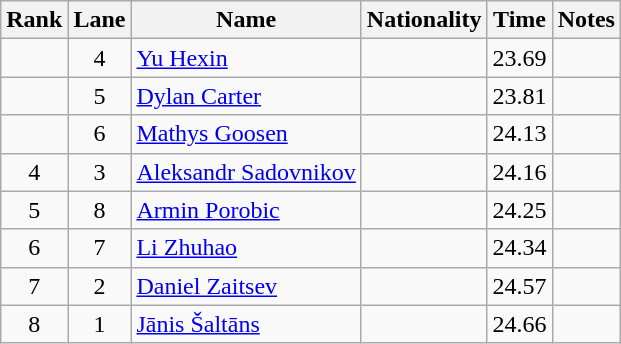<table class="wikitable sortable" style="text-align:center">
<tr>
<th>Rank</th>
<th>Lane</th>
<th>Name</th>
<th>Nationality</th>
<th>Time</th>
<th>Notes</th>
</tr>
<tr>
<td></td>
<td>4</td>
<td align=left><a href='#'>Yu Hexin</a></td>
<td align=left></td>
<td>23.69</td>
<td></td>
</tr>
<tr>
<td></td>
<td>5</td>
<td align=left><a href='#'>Dylan Carter</a></td>
<td align=left></td>
<td>23.81</td>
<td></td>
</tr>
<tr>
<td></td>
<td>6</td>
<td align=left><a href='#'>Mathys Goosen</a></td>
<td align=left></td>
<td>24.13</td>
<td></td>
</tr>
<tr>
<td>4</td>
<td>3</td>
<td align=left><a href='#'>Aleksandr Sadovnikov</a></td>
<td align=left></td>
<td>24.16</td>
<td></td>
</tr>
<tr>
<td>5</td>
<td>8</td>
<td align=left><a href='#'>Armin Porobic</a></td>
<td align=left></td>
<td>24.25</td>
<td></td>
</tr>
<tr>
<td>6</td>
<td>7</td>
<td align=left><a href='#'>Li Zhuhao</a></td>
<td align=left></td>
<td>24.34</td>
<td></td>
</tr>
<tr>
<td>7</td>
<td>2</td>
<td align=left><a href='#'>Daniel Zaitsev</a></td>
<td align=left></td>
<td>24.57</td>
<td></td>
</tr>
<tr>
<td>8</td>
<td>1</td>
<td align=left><a href='#'>Jānis Šaltāns</a></td>
<td align=left></td>
<td>24.66</td>
<td></td>
</tr>
</table>
